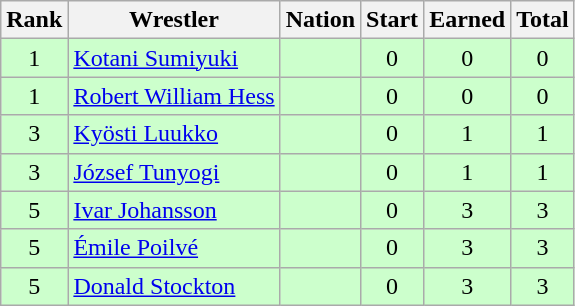<table class="wikitable sortable" style="text-align:center;">
<tr>
<th>Rank</th>
<th>Wrestler</th>
<th>Nation</th>
<th>Start</th>
<th>Earned</th>
<th>Total</th>
</tr>
<tr style="background:#cfc;">
<td>1</td>
<td align=left><a href='#'>Kotani Sumiyuki</a></td>
<td align=left></td>
<td>0</td>
<td>0</td>
<td>0</td>
</tr>
<tr style="background:#cfc;">
<td>1</td>
<td align=left><a href='#'>Robert William Hess</a></td>
<td align=left></td>
<td>0</td>
<td>0</td>
<td>0</td>
</tr>
<tr style="background:#cfc;">
<td>3</td>
<td align=left><a href='#'>Kyösti Luukko</a></td>
<td align=left></td>
<td>0</td>
<td>1</td>
<td>1</td>
</tr>
<tr style="background:#cfc;">
<td>3</td>
<td align=left><a href='#'>József Tunyogi</a></td>
<td align=left></td>
<td>0</td>
<td>1</td>
<td>1</td>
</tr>
<tr style="background:#cfc;">
<td>5</td>
<td align=left><a href='#'>Ivar Johansson</a></td>
<td align=left></td>
<td>0</td>
<td>3</td>
<td>3</td>
</tr>
<tr style="background:#cfc;">
<td>5</td>
<td align=left><a href='#'>Émile Poilvé</a></td>
<td align=left></td>
<td>0</td>
<td>3</td>
<td>3</td>
</tr>
<tr style="background:#cfc;">
<td>5</td>
<td align=left><a href='#'>Donald Stockton</a></td>
<td align=left></td>
<td>0</td>
<td>3</td>
<td>3</td>
</tr>
</table>
